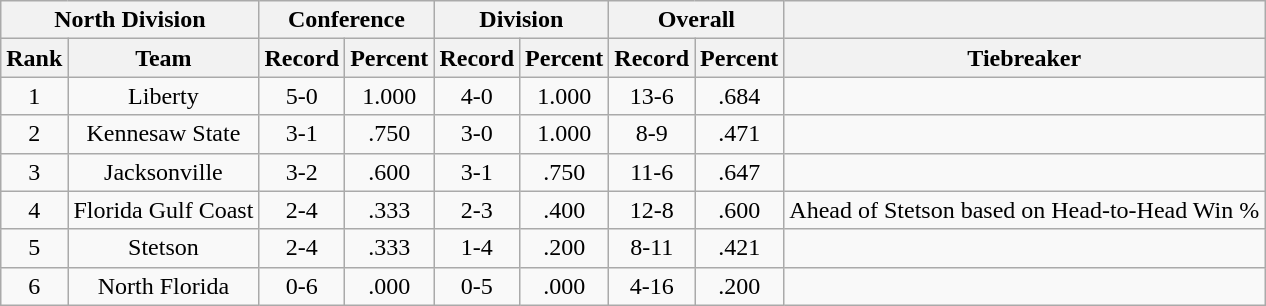<table class="wikitable sortable" style="text-align:center">
<tr>
<th colspan="2">North Division</th>
<th colspan="2">Conference</th>
<th colspan="2">Division</th>
<th colspan="2">Overall</th>
<th></th>
</tr>
<tr>
<th>Rank</th>
<th>Team</th>
<th>Record</th>
<th>Percent</th>
<th>Record</th>
<th>Percent</th>
<th>Record</th>
<th>Percent</th>
<th>Tiebreaker</th>
</tr>
<tr>
<td>1</td>
<td>Liberty</td>
<td>5-0</td>
<td>1.000</td>
<td>4-0</td>
<td>1.000</td>
<td>13-6</td>
<td>.684</td>
<td></td>
</tr>
<tr>
<td>2</td>
<td>Kennesaw State</td>
<td>3-1</td>
<td>.750</td>
<td>3-0</td>
<td>1.000</td>
<td>8-9</td>
<td>.471</td>
<td></td>
</tr>
<tr>
<td>3</td>
<td>Jacksonville</td>
<td>3-2</td>
<td>.600</td>
<td>3-1</td>
<td>.750</td>
<td>11-6</td>
<td>.647</td>
<td></td>
</tr>
<tr>
<td>4</td>
<td>Florida Gulf Coast</td>
<td>2-4</td>
<td>.333</td>
<td>2-3</td>
<td>.400</td>
<td>12-8</td>
<td>.600</td>
<td>Ahead of Stetson based on Head-to-Head Win %</td>
</tr>
<tr>
<td>5</td>
<td>Stetson</td>
<td>2-4</td>
<td>.333</td>
<td>1-4</td>
<td>.200</td>
<td>8-11</td>
<td>.421</td>
<td></td>
</tr>
<tr>
<td>6</td>
<td>North Florida</td>
<td>0-6</td>
<td>.000</td>
<td>0-5</td>
<td>.000</td>
<td>4-16</td>
<td>.200</td>
<td></td>
</tr>
</table>
